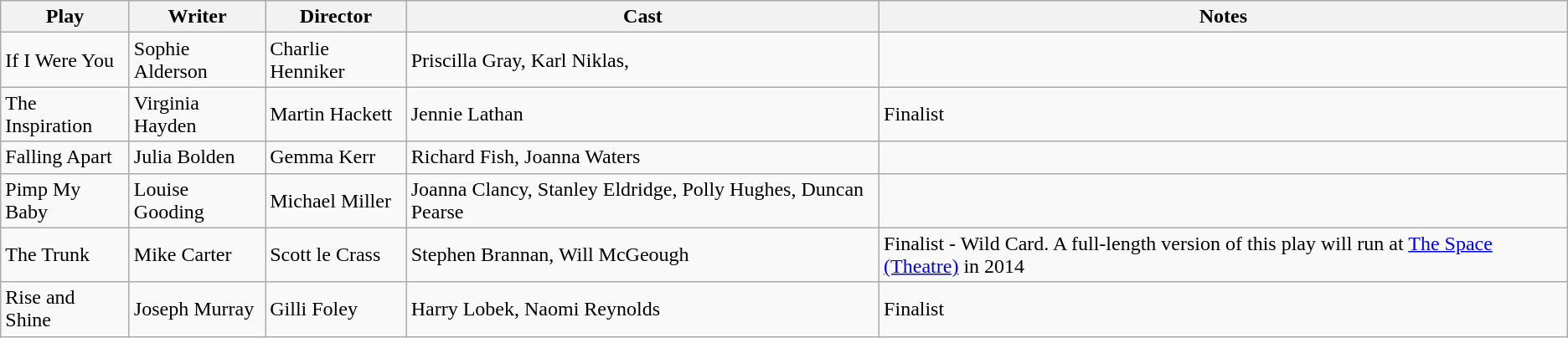<table class="wikitable">
<tr>
<th>Play</th>
<th>Writer</th>
<th>Director</th>
<th>Cast</th>
<th>Notes</th>
</tr>
<tr>
<td>If I Were You</td>
<td>Sophie Alderson</td>
<td>Charlie Henniker</td>
<td>Priscilla Gray, Karl Niklas,</td>
<td></td>
</tr>
<tr>
<td>The Inspiration</td>
<td>Virginia Hayden</td>
<td>Martin Hackett</td>
<td>Jennie Lathan</td>
<td>Finalist</td>
</tr>
<tr>
<td>Falling Apart</td>
<td>Julia Bolden</td>
<td>Gemma Kerr</td>
<td>Richard Fish, Joanna Waters</td>
<td></td>
</tr>
<tr>
<td>Pimp My Baby</td>
<td>Louise Gooding</td>
<td>Michael Miller</td>
<td>Joanna Clancy, Stanley Eldridge, Polly Hughes, Duncan Pearse</td>
<td></td>
</tr>
<tr>
<td>The Trunk</td>
<td>Mike Carter</td>
<td>Scott le Crass</td>
<td>Stephen Brannan, Will McGeough</td>
<td>Finalist - Wild Card. A full-length version of this play will run at <a href='#'>The Space (Theatre)</a> in 2014</td>
</tr>
<tr>
<td>Rise and Shine</td>
<td>Joseph Murray</td>
<td>Gilli Foley</td>
<td>Harry Lobek, Naomi Reynolds</td>
<td>Finalist</td>
</tr>
</table>
